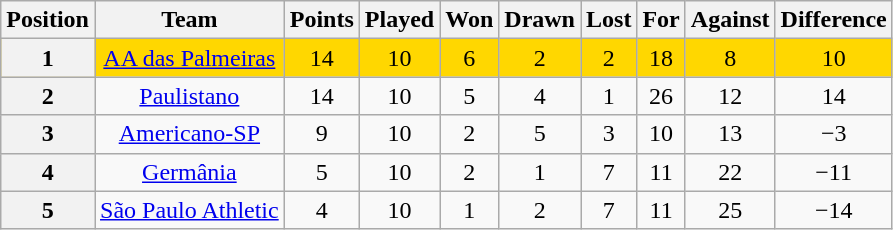<table class="wikitable" style="text-align:center">
<tr>
<th>Position</th>
<th>Team</th>
<th>Points</th>
<th>Played</th>
<th>Won</th>
<th>Drawn</th>
<th>Lost</th>
<th>For</th>
<th>Against</th>
<th>Difference</th>
</tr>
<tr style="background: gold;">
<th>1</th>
<td><a href='#'>AA das Palmeiras</a></td>
<td>14</td>
<td>10</td>
<td>6</td>
<td>2</td>
<td>2</td>
<td>18</td>
<td>8</td>
<td>10</td>
</tr>
<tr>
<th>2</th>
<td><a href='#'>Paulistano</a></td>
<td>14</td>
<td>10</td>
<td>5</td>
<td>4</td>
<td>1</td>
<td>26</td>
<td>12</td>
<td>14</td>
</tr>
<tr>
<th>3</th>
<td><a href='#'>Americano-SP</a></td>
<td>9</td>
<td>10</td>
<td>2</td>
<td>5</td>
<td>3</td>
<td>10</td>
<td>13</td>
<td>−3</td>
</tr>
<tr>
<th>4</th>
<td><a href='#'>Germânia</a></td>
<td>5</td>
<td>10</td>
<td>2</td>
<td>1</td>
<td>7</td>
<td>11</td>
<td>22</td>
<td>−11</td>
</tr>
<tr>
<th>5</th>
<td><a href='#'>São Paulo Athletic</a></td>
<td>4</td>
<td>10</td>
<td>1</td>
<td>2</td>
<td>7</td>
<td>11</td>
<td>25</td>
<td>−14</td>
</tr>
</table>
